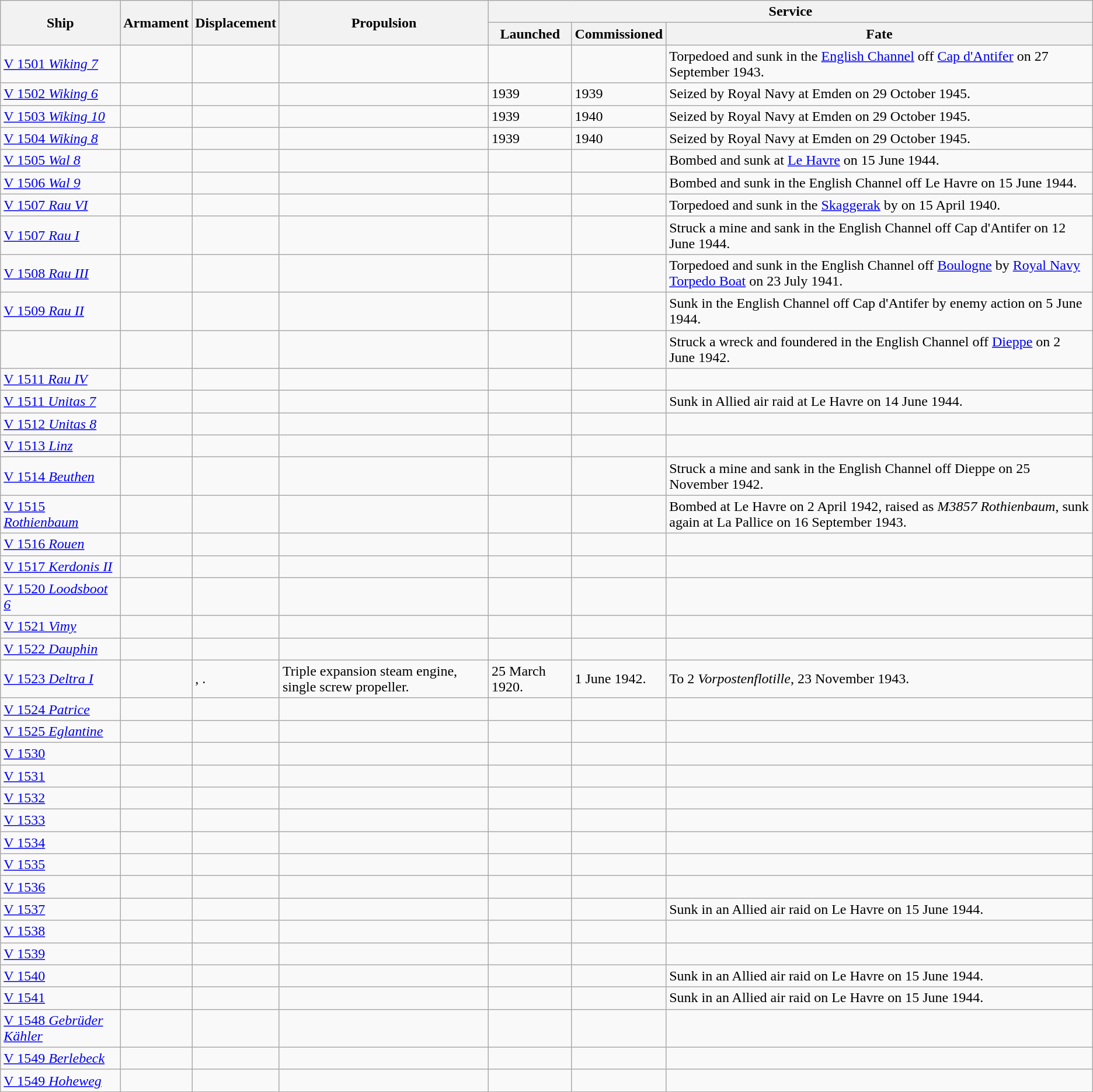<table class="wikitable">
<tr>
<th rowspan="2">Ship</th>
<th rowspan="2">Armament</th>
<th rowspan="2">Displacement</th>
<th rowspan="2">Propulsion</th>
<th colspan="3">Service</th>
</tr>
<tr>
<th>Launched</th>
<th>Commissioned</th>
<th>Fate</th>
</tr>
<tr>
<td><a href='#'>V 1501 <em>Wiking 7</em></a></td>
<td></td>
<td></td>
<td></td>
<td></td>
<td></td>
<td>Torpedoed and sunk in the <a href='#'>English Channel</a> off <a href='#'>Cap d'Antifer</a> on 27 September 1943.</td>
</tr>
<tr>
<td><a href='#'>V 1502 <em>Wiking 6</em></a></td>
<td></td>
<td></td>
<td></td>
<td>1939</td>
<td>1939</td>
<td>Seized by Royal Navy at Emden on 29 October 1945.</td>
</tr>
<tr>
<td><a href='#'>V 1503 <em>Wiking 10</em></a></td>
<td></td>
<td></td>
<td></td>
<td>1939</td>
<td>1940</td>
<td>Seized by Royal Navy at Emden on 29 October 1945.</td>
</tr>
<tr>
<td><a href='#'>V 1504 <em>Wiking 8</em></a></td>
<td></td>
<td></td>
<td></td>
<td>1939</td>
<td>1940</td>
<td>Seized by Royal Navy at Emden on 29 October 1945.</td>
</tr>
<tr>
<td><a href='#'>V 1505 <em>Wal 8</em></a></td>
<td></td>
<td></td>
<td></td>
<td></td>
<td></td>
<td>Bombed and sunk at <a href='#'>Le Havre</a> on 15 June 1944.</td>
</tr>
<tr>
<td><a href='#'>V 1506 <em>Wal 9</em></a></td>
<td></td>
<td></td>
<td></td>
<td></td>
<td></td>
<td>Bombed and sunk in the English Channel off Le Havre on 15 June 1944.</td>
</tr>
<tr>
<td><a href='#'>V 1507 <em>Rau VI</em></a></td>
<td></td>
<td></td>
<td></td>
<td></td>
<td></td>
<td>Torpedoed and sunk in the <a href='#'>Skaggerak</a> by  on 15 April 1940.</td>
</tr>
<tr>
<td><a href='#'>V 1507 <em>Rau I</em></a></td>
<td></td>
<td></td>
<td></td>
<td></td>
<td></td>
<td>Struck a mine and sank in the English Channel off Cap d'Antifer on 12 June 1944.</td>
</tr>
<tr>
<td><a href='#'>V 1508 <em>Rau III</em></a></td>
<td></td>
<td></td>
<td></td>
<td></td>
<td></td>
<td>Torpedoed and sunk in the English Channel off <a href='#'>Boulogne</a> by <a href='#'>Royal Navy</a> <a href='#'>Torpedo Boat</a> on 23 July 1941.</td>
</tr>
<tr>
<td><a href='#'>V 1509 <em>Rau II</em></a></td>
<td></td>
<td></td>
<td></td>
<td></td>
<td></td>
<td>Sunk in the English Channel off Cap d'Antifer by enemy action on 5 June 1944.</td>
</tr>
<tr>
<td></td>
<td></td>
<td></td>
<td></td>
<td></td>
<td></td>
<td>Struck a wreck and foundered in the English Channel off <a href='#'>Dieppe</a> on 2 June 1942.</td>
</tr>
<tr>
<td><a href='#'>V 1511 <em>Rau IV</em></a></td>
<td></td>
<td></td>
<td></td>
<td></td>
<td></td>
<td></td>
</tr>
<tr>
<td><a href='#'>V 1511 <em>Unitas 7</em></a></td>
<td></td>
<td></td>
<td></td>
<td></td>
<td></td>
<td>Sunk in Allied air raid at Le Havre on 14 June 1944.</td>
</tr>
<tr>
<td><a href='#'>V 1512 <em>Unitas 8</em></a></td>
<td></td>
<td></td>
<td></td>
<td></td>
<td></td>
<td></td>
</tr>
<tr>
<td><a href='#'>V 1513 <em>Linz</em></a></td>
<td></td>
<td></td>
<td></td>
<td></td>
<td></td>
<td></td>
</tr>
<tr>
<td><a href='#'>V 1514 <em>Beuthen</em></a></td>
<td></td>
<td></td>
<td></td>
<td></td>
<td></td>
<td>Struck a mine and sank in the English Channel off Dieppe on 25 November 1942.</td>
</tr>
<tr>
<td><a href='#'>V 1515 <em>Rothienbaum</em></a></td>
<td></td>
<td></td>
<td></td>
<td></td>
<td></td>
<td>Bombed at Le Havre on 2 April 1942, raised as <em>M3857 Rothienbaum</em>, sunk again at La Pallice on 16 September 1943.</td>
</tr>
<tr>
<td><a href='#'>V 1516 <em>Rouen</em></a></td>
<td></td>
<td></td>
<td></td>
<td></td>
<td></td>
<td></td>
</tr>
<tr>
<td><a href='#'>V 1517 <em>Kerdonis II</em></a></td>
<td></td>
<td></td>
<td></td>
<td></td>
<td></td>
<td></td>
</tr>
<tr>
<td><a href='#'>V 1520 <em>Loodsboot 6</em></a></td>
<td></td>
<td></td>
<td></td>
<td></td>
<td></td>
<td></td>
</tr>
<tr>
<td><a href='#'>V 1521 <em>Vimy</em></a></td>
<td></td>
<td></td>
<td></td>
<td></td>
<td></td>
<td></td>
</tr>
<tr>
<td><a href='#'>V 1522 <em>Dauphin</em></a></td>
<td></td>
<td></td>
<td></td>
<td></td>
<td></td>
<td></td>
</tr>
<tr>
<td><a href='#'>V 1523 <em>Deltra I</em></a></td>
<td></td>
<td>, .</td>
<td>Triple expansion steam engine, single screw propeller.</td>
<td>25 March 1920.</td>
<td>1 June 1942.</td>
<td>To 2 <em>Vorpostenflotille</em>, 23 November 1943.</td>
</tr>
<tr>
<td><a href='#'>V 1524 <em>Patrice</em></a></td>
<td></td>
<td></td>
<td></td>
<td></td>
<td></td>
<td></td>
</tr>
<tr>
<td><a href='#'>V 1525 <em>Eglantine</em></a></td>
<td></td>
<td></td>
<td></td>
<td></td>
<td></td>
<td></td>
</tr>
<tr>
<td><a href='#'>V 1530</a></td>
<td></td>
<td></td>
<td></td>
<td></td>
<td></td>
<td></td>
</tr>
<tr>
<td><a href='#'>V 1531</a></td>
<td></td>
<td></td>
<td></td>
<td></td>
<td></td>
<td></td>
</tr>
<tr>
<td><a href='#'>V 1532</a></td>
<td></td>
<td></td>
<td></td>
<td></td>
<td></td>
<td></td>
</tr>
<tr>
<td><a href='#'>V 1533</a></td>
<td></td>
<td></td>
<td></td>
<td></td>
<td></td>
<td></td>
</tr>
<tr>
<td><a href='#'>V 1534</a></td>
<td></td>
<td></td>
<td></td>
<td></td>
<td></td>
<td></td>
</tr>
<tr>
<td><a href='#'>V 1535</a></td>
<td></td>
<td></td>
<td></td>
<td></td>
<td></td>
<td></td>
</tr>
<tr>
<td><a href='#'>V 1536</a></td>
<td></td>
<td></td>
<td></td>
<td></td>
<td></td>
<td></td>
</tr>
<tr>
<td><a href='#'>V 1537</a></td>
<td></td>
<td></td>
<td></td>
<td></td>
<td></td>
<td>Sunk in an Allied air raid on Le Havre on 15 June 1944.</td>
</tr>
<tr>
<td><a href='#'>V 1538</a></td>
<td></td>
<td></td>
<td></td>
<td></td>
<td></td>
<td></td>
</tr>
<tr>
<td><a href='#'>V 1539</a></td>
<td></td>
<td></td>
<td></td>
<td></td>
<td></td>
<td></td>
</tr>
<tr>
<td><a href='#'>V 1540</a></td>
<td></td>
<td></td>
<td></td>
<td></td>
<td></td>
<td>Sunk in an Allied air raid on Le Havre on 15 June 1944.</td>
</tr>
<tr>
<td><a href='#'>V 1541</a></td>
<td></td>
<td></td>
<td></td>
<td></td>
<td></td>
<td>Sunk in an Allied air raid on Le Havre on 15 June 1944.</td>
</tr>
<tr>
<td><a href='#'>V 1548 <em>Gebrüder Kähler</em></a></td>
<td></td>
<td></td>
<td></td>
<td></td>
<td></td>
<td></td>
</tr>
<tr>
<td><a href='#'>V 1549 <em>Berlebeck</em></a></td>
<td></td>
<td></td>
<td></td>
<td></td>
<td></td>
<td></td>
</tr>
<tr>
<td><a href='#'>V 1549 <em>Hoheweg</em></a></td>
<td></td>
<td></td>
<td></td>
<td></td>
<td></td>
<td></td>
</tr>
</table>
